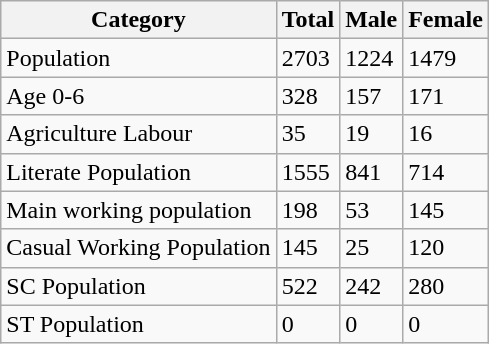<table class="wikitable" border="1">
<tr>
<th>Category</th>
<th>Total</th>
<th>Male</th>
<th>Female</th>
</tr>
<tr>
<td>Population</td>
<td>2703</td>
<td>1224</td>
<td>1479</td>
</tr>
<tr>
<td>Age 0-6</td>
<td>328</td>
<td>157</td>
<td>171</td>
</tr>
<tr>
<td>Agriculture Labour</td>
<td>35</td>
<td>19</td>
<td>16</td>
</tr>
<tr>
<td>Literate Population</td>
<td>1555</td>
<td>841</td>
<td>714</td>
</tr>
<tr>
<td>Main working population</td>
<td>198</td>
<td>53</td>
<td>145</td>
</tr>
<tr>
<td>Casual Working Population</td>
<td>145</td>
<td>25</td>
<td>120</td>
</tr>
<tr>
<td>SC Population</td>
<td>522</td>
<td>242</td>
<td>280</td>
</tr>
<tr>
<td>ST Population</td>
<td>0</td>
<td>0</td>
<td>0</td>
</tr>
</table>
